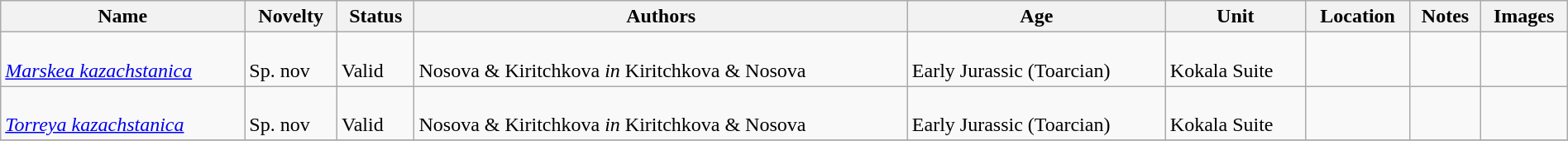<table class="wikitable sortable" align="center" width="100%">
<tr>
<th>Name</th>
<th>Novelty</th>
<th>Status</th>
<th>Authors</th>
<th>Age</th>
<th>Unit</th>
<th>Location</th>
<th>Notes</th>
<th>Images</th>
</tr>
<tr>
<td><br><em><a href='#'>Marskea kazachstanica</a></em></td>
<td><br>Sp. nov</td>
<td><br>Valid</td>
<td><br>Nosova & Kiritchkova <em>in</em> Kiritchkova & Nosova</td>
<td><br>Early Jurassic (Toarcian)</td>
<td><br>Kokala Suite</td>
<td><br></td>
<td></td>
<td></td>
</tr>
<tr>
<td><br><em><a href='#'>Torreya kazachstanica</a></em></td>
<td><br>Sp. nov</td>
<td><br>Valid</td>
<td><br>Nosova & Kiritchkova <em>in</em> Kiritchkova & Nosova</td>
<td><br>Early Jurassic (Toarcian)</td>
<td><br>Kokala Suite</td>
<td><br></td>
<td></td>
<td></td>
</tr>
<tr>
</tr>
</table>
